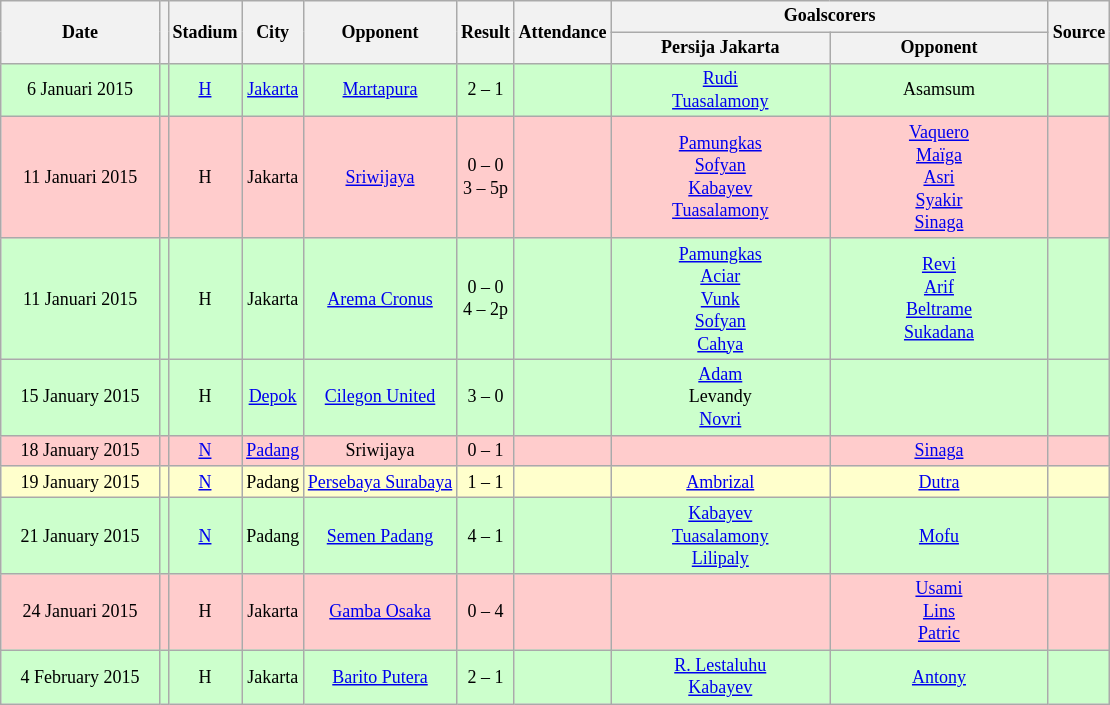<table class="wikitable" Style="text-align: center;font-size:75%">
<tr>
<th rowspan="2" style="width:100px">Date</th>
<th rowspan="2"></th>
<th rowspan="2">Stadium</th>
<th rowspan="2">City</th>
<th rowspan="2">Opponent</th>
<th rowspan="2">Result</th>
<th rowspan="2">Attendance</th>
<th colspan="2">Goalscorers</th>
<th rowspan="2">Source</th>
</tr>
<tr>
<th style="width:140px">Persija Jakarta</th>
<th style="width:140px">Opponent</th>
</tr>
<tr style="background:#cfc">
<td>6 Januari 2015</td>
<td></td>
<td><a href='#'>H</a></td>
<td><a href='#'>Jakarta</a></td>
<td><a href='#'>Martapura</a></td>
<td>2 – 1</td>
<td></td>
<td><a href='#'>Rudi</a> <br><a href='#'>Tuasalamony</a> </td>
<td>Asamsum </td>
<td></td>
</tr>
<tr style="background:#fcc">
<td>11 Januari 2015</td>
<td></td>
<td>H</td>
<td>Jakarta</td>
<td><a href='#'>Sriwijaya</a></td>
<td>0 – 0<br>3 – 5p</td>
<td></td>
<td><a href='#'>Pamungkas</a> <br><a href='#'>Sofyan</a> <br><a href='#'>Kabayev</a> <br><a href='#'>Tuasalamony</a> </td>
<td> <a href='#'>Vaquero</a><br> <a href='#'>Maïga</a><br> <a href='#'>Asri</a><br> <a href='#'>Syakir</a><br> <a href='#'>Sinaga</a></td>
<td></td>
</tr>
<tr style="background:#cfc">
<td>11 Januari 2015</td>
<td></td>
<td>H</td>
<td>Jakarta</td>
<td><a href='#'>Arema Cronus</a></td>
<td>0 – 0<br>4 – 2p</td>
<td></td>
<td><a href='#'>Pamungkas</a> <br><a href='#'>Aciar</a> <br><a href='#'>Vunk</a> <br><a href='#'>Sofyan</a> <br><a href='#'>Cahya</a> </td>
<td><a href='#'>Revi</a> <br><a href='#'>Arif</a> <br><a href='#'>Beltrame</a> <br><a href='#'>Sukadana</a> </td>
<td></td>
</tr>
<tr style="background:#cfc">
<td>15 January 2015</td>
<td></td>
<td>H</td>
<td><a href='#'>Depok</a></td>
<td><a href='#'>Cilegon United</a></td>
<td>3 – 0</td>
<td></td>
<td><a href='#'>Adam</a> <br>Levandy <br><a href='#'>Novri</a> </td>
<td></td>
<td></td>
</tr>
<tr style="background:#fcc">
<td>18 January 2015</td>
<td></td>
<td><a href='#'>N</a></td>
<td><a href='#'>Padang</a></td>
<td>Sriwijaya</td>
<td>0 – 1</td>
<td></td>
<td></td>
<td><a href='#'>Sinaga</a> </td>
<td></td>
</tr>
<tr style="background:#ffc">
<td>19 January 2015</td>
<td></td>
<td><a href='#'>N</a></td>
<td>Padang</td>
<td><a href='#'>Persebaya Surabaya</a></td>
<td>1 – 1</td>
<td></td>
<td><a href='#'>Ambrizal</a> </td>
<td><a href='#'>Dutra</a> </td>
<td></td>
</tr>
<tr style="background:#cfc">
<td>21 January 2015</td>
<td></td>
<td><a href='#'>N</a></td>
<td>Padang</td>
<td><a href='#'>Semen Padang</a></td>
<td>4 – 1</td>
<td></td>
<td><a href='#'>Kabayev</a> <br><a href='#'>Tuasalamony</a> <br><a href='#'>Lilipaly</a> </td>
<td><a href='#'>Mofu</a> </td>
<td></td>
</tr>
<tr style="background:#fcc">
<td>24 Januari 2015</td>
<td></td>
<td>H</td>
<td>Jakarta</td>
<td><a href='#'>Gamba Osaka</a></td>
<td>0 – 4</td>
<td></td>
<td></td>
<td><a href='#'>Usami</a> <br><a href='#'>Lins</a> <br><a href='#'>Patric</a> </td>
<td></td>
</tr>
<tr style="background:#cfc">
<td>4 February 2015</td>
<td></td>
<td>H</td>
<td>Jakarta</td>
<td><a href='#'>Barito Putera</a></td>
<td>2 – 1</td>
<td></td>
<td><a href='#'>R. Lestaluhu</a> <br><a href='#'>Kabayev</a> </td>
<td><a href='#'>Antony</a> </td>
<td></td>
</tr>
</table>
